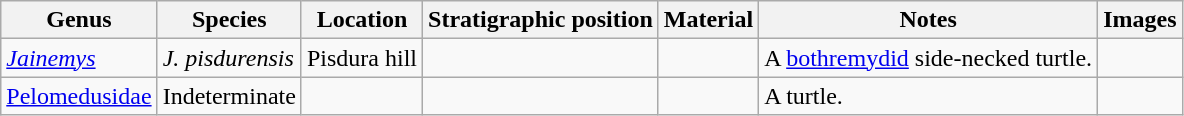<table class="wikitable" align="center">
<tr>
<th>Genus</th>
<th>Species</th>
<th>Location</th>
<th>Stratigraphic position</th>
<th>Material</th>
<th>Notes</th>
<th>Images</th>
</tr>
<tr>
<td><em><a href='#'>Jainemys</a></em></td>
<td><em>J. pisdurensis</em></td>
<td>Pisdura hill</td>
<td></td>
<td></td>
<td>A <a href='#'>bothremydid</a> side-necked turtle.</td>
<td></td>
</tr>
<tr>
<td><a href='#'>Pelomedusidae</a></td>
<td>Indeterminate</td>
<td></td>
<td></td>
<td></td>
<td>A turtle.</td>
<td></td>
</tr>
</table>
